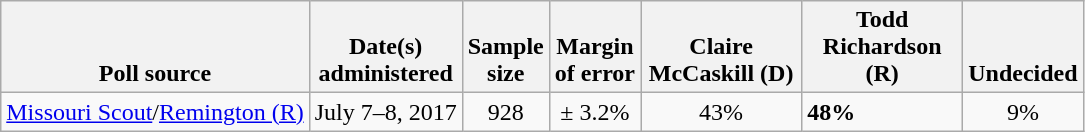<table class="wikitable">
<tr valign=bottom>
<th>Poll source</th>
<th>Date(s)<br>administered</th>
<th>Sample<br>size</th>
<th>Margin<br>of error</th>
<th style="width:100px;">Claire<br>McCaskill (D)</th>
<th style="width:100px;">Todd<br>Richardson (R)</th>
<th>Undecided</th>
</tr>
<tr>
<td><a href='#'>Missouri Scout</a>/<a href='#'>Remington (R)</a></td>
<td align=center>July 7–8, 2017</td>
<td align=center>928</td>
<td align=center>± 3.2%</td>
<td align=center>43%</td>
<td><strong>48%</strong></td>
<td align=center>9%</td>
</tr>
</table>
